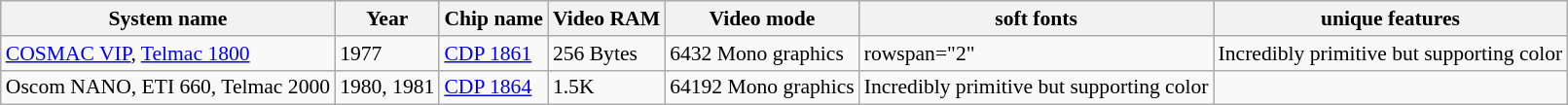<table class="wikitable" style="font-size: 90%;">
<tr>
<th>System name</th>
<th>Year</th>
<th>Chip name</th>
<th>Video RAM</th>
<th>Video mode</th>
<th>soft fonts</th>
<th>unique features</th>
</tr>
<tr>
<td><a href='#'>COSMAC VIP</a>, <a href='#'>Telmac 1800</a></td>
<td>1977</td>
<td><a href='#'>CDP 1861</a></td>
<td>256 Bytes</td>
<td>6432 Mono graphics</td>
<td>rowspan="2" </td>
<td>Incredibly primitive but supporting color</td>
</tr>
<tr>
<td>Oscom NANO, ETI 660, Telmac 2000</td>
<td>1980, 1981</td>
<td><a href='#'>CDP 1864</a></td>
<td>1.5K</td>
<td>64192 Mono graphics</td>
<td>Incredibly primitive but supporting color</td>
</tr>
</table>
